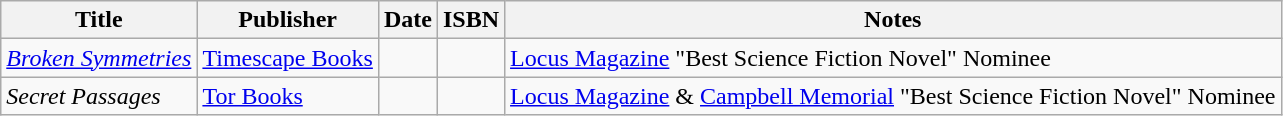<table class="wikitable">
<tr>
<th>Title</th>
<th>Publisher</th>
<th>Date</th>
<th>ISBN</th>
<th>Notes</th>
</tr>
<tr>
<td><em><a href='#'>Broken Symmetries</a></em></td>
<td><a href='#'>Timescape Books</a></td>
<td></td>
<td></td>
<td><a href='#'>Locus Magazine</a> "Best Science Fiction Novel" Nominee</td>
</tr>
<tr>
<td><em>Secret Passages</em></td>
<td><a href='#'>Tor Books</a></td>
<td></td>
<td></td>
<td><a href='#'>Locus Magazine</a> & <a href='#'>Campbell Memorial</a> "Best Science Fiction Novel" Nominee</td>
</tr>
</table>
